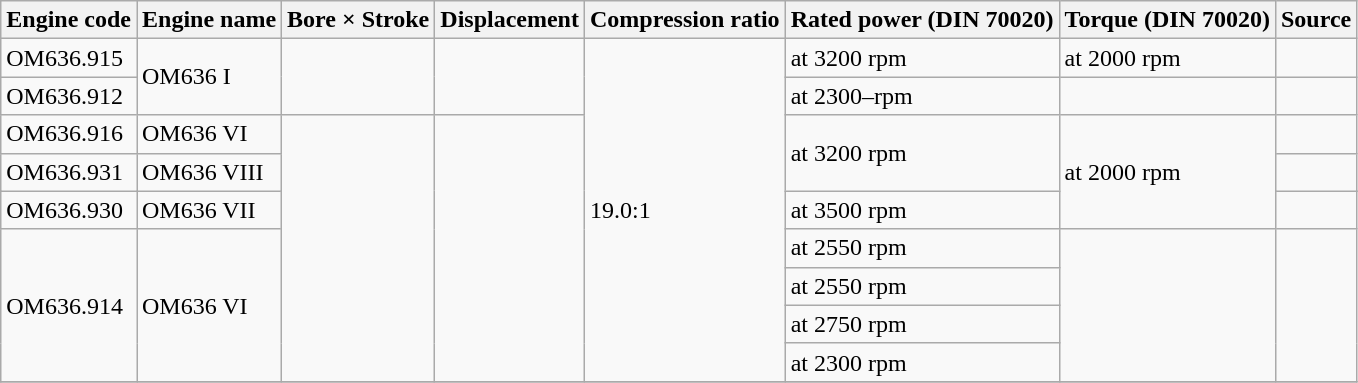<table class="wikitable sortable">
<tr>
<th>Engine code</th>
<th>Engine name</th>
<th>Bore × Stroke</th>
<th>Displacement</th>
<th>Compression ratio</th>
<th>Rated power (DIN 70020)</th>
<th>Torque (DIN 70020)</th>
<th>Source</th>
</tr>
<tr>
<td>OM636.915</td>
<td rowspan="2">OM636 I</td>
<td rowspan="2"></td>
<td rowspan="2"></td>
<td rowspan="10">19.0:1</td>
<td> at 3200 rpm</td>
<td> at 2000 rpm</td>
<td></td>
</tr>
<tr>
<td>OM636.912</td>
<td> at 2300–rpm</td>
<td></td>
<td></td>
</tr>
<tr>
<td>OM636.916</td>
<td>OM636 VI</td>
<td rowspan="8"></td>
<td rowspan="8"></td>
<td rowspan="3"> at 3200 rpm</td>
<td rowspan="4"> at 2000 rpm</td>
<td></td>
</tr>
<tr>
<td>OM636.931</td>
<td>OM636 VIII</td>
<td></td>
</tr>
<tr>
<td rowspan="2">OM636.930</td>
<td rowspan="2">OM636 VII</td>
<td rowspan="2"></td>
</tr>
<tr>
<td> at 3500 rpm</td>
</tr>
<tr>
<td rowspan="4">OM636.914</td>
<td rowspan="4">OM636 VI</td>
<td> at 2550 rpm</td>
<td rowspan="4"></td>
<td rowspan="4"></td>
</tr>
<tr>
<td> at 2550 rpm</td>
</tr>
<tr>
<td> at 2750 rpm</td>
</tr>
<tr>
<td> at 2300 rpm</td>
</tr>
<tr>
</tr>
</table>
